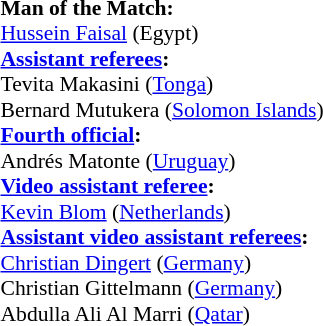<table style="width:100%; font-size:90%;">
<tr>
<td><br><strong>Man of the Match:</strong>
<br><a href='#'>Hussein Faisal</a> (Egypt)<br><strong><a href='#'>Assistant referees</a>:</strong>
<br>Tevita Makasini (<a href='#'>Tonga</a>)
<br>Bernard Mutukera (<a href='#'>Solomon Islands</a>)
<br><strong><a href='#'>Fourth official</a>:</strong>
<br>Andrés Matonte (<a href='#'>Uruguay</a>)
<br><strong><a href='#'>Video assistant referee</a>:</strong>
<br><a href='#'>Kevin Blom</a> (<a href='#'>Netherlands</a>)
<br><strong><a href='#'>Assistant video assistant referees</a>:</strong>
<br><a href='#'>Christian Dingert</a> (<a href='#'>Germany</a>)
<br>Christian Gittelmann (<a href='#'>Germany</a>)
<br>Abdulla Ali Al Marri (<a href='#'>Qatar</a>)</td>
</tr>
</table>
